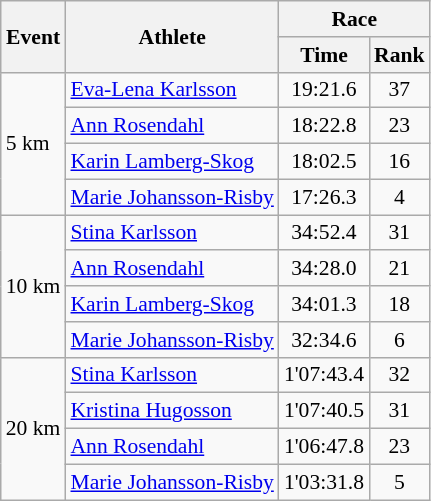<table class="wikitable" border="1" style="font-size:90%">
<tr>
<th rowspan=2>Event</th>
<th rowspan=2>Athlete</th>
<th colspan=2>Race</th>
</tr>
<tr>
<th>Time</th>
<th>Rank</th>
</tr>
<tr>
<td rowspan=4>5 km</td>
<td><a href='#'>Eva-Lena Karlsson</a></td>
<td align=center>19:21.6</td>
<td align=center>37</td>
</tr>
<tr>
<td><a href='#'>Ann Rosendahl</a></td>
<td align=center>18:22.8</td>
<td align=center>23</td>
</tr>
<tr>
<td><a href='#'>Karin Lamberg-Skog</a></td>
<td align=center>18:02.5</td>
<td align=center>16</td>
</tr>
<tr>
<td><a href='#'>Marie Johansson-Risby</a></td>
<td align=center>17:26.3</td>
<td align=center>4</td>
</tr>
<tr>
<td rowspan=4>10 km</td>
<td><a href='#'>Stina Karlsson</a></td>
<td align=center>34:52.4</td>
<td align=center>31</td>
</tr>
<tr>
<td><a href='#'>Ann Rosendahl</a></td>
<td align=center>34:28.0</td>
<td align=center>21</td>
</tr>
<tr>
<td><a href='#'>Karin Lamberg-Skog</a></td>
<td align=center>34:01.3</td>
<td align=center>18</td>
</tr>
<tr>
<td><a href='#'>Marie Johansson-Risby</a></td>
<td align=center>32:34.6</td>
<td align=center>6</td>
</tr>
<tr>
<td rowspan=4>20 km</td>
<td><a href='#'>Stina Karlsson</a></td>
<td align=center>1'07:43.4</td>
<td align=center>32</td>
</tr>
<tr>
<td><a href='#'>Kristina Hugosson</a></td>
<td align=center>1'07:40.5</td>
<td align=center>31</td>
</tr>
<tr>
<td><a href='#'>Ann Rosendahl</a></td>
<td align=center>1'06:47.8</td>
<td align=center>23</td>
</tr>
<tr>
<td><a href='#'>Marie Johansson-Risby</a></td>
<td align=center>1'03:31.8</td>
<td align=center>5</td>
</tr>
</table>
